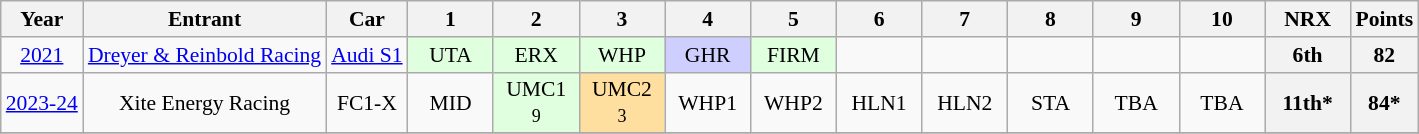<table class="wikitable" style="text-align: center; font-size: 90%;">
<tr>
<th scope="col">Year</th>
<th scope="col">Entrant</th>
<th scope="col">Car</th>
<th style="width: 3.5em;" scope="col">1</th>
<th style="width: 3.5em;" scope="col">2</th>
<th style="width: 3.5em;" scope="col">3</th>
<th style="width: 3.5em;" scope="col">4</th>
<th style="width: 3.5em;" scope="col">5</th>
<th style="width: 3.5em;" scope="col">6</th>
<th style="width: 3.5em;" scope="col">7</th>
<th style="width: 3.5em;" scope="col">8</th>
<th style="width: 3.5em;" scope="col">9</th>
<th style="width: 3.5em;" scope="col">10</th>
<th style="width: 3.5em;" scope="col">NRX</th>
<th scope="col">Points</th>
</tr>
<tr>
<td><a href='#'>2021</a></td>
<td><a href='#'>Dreyer & Reinbold Racing</a></td>
<td><a href='#'>Audi S1</a></td>
<td style="background:#DFFFDF;">UTA<br></td>
<td style="background:#DFFFDF;">ERX<br></td>
<td style="background:#DFFFDF;">WHP <br></td>
<td style="background:#cfcfff">GHR <br></td>
<td style="background:#DFFFDF;">FIRM<br></td>
<td></td>
<td></td>
<td></td>
<td></td>
<td></td>
<th>6th</th>
<th>82</th>
</tr>
<tr>
<td><a href='#'>2023-24</a></td>
<td>Xite Energy Racing</td>
<td>FC1-X</td>
<td>MID<br><small></small></td>
<td style="background:#DFFFDF;">UMC1<br><small>9</small></td>
<td style="background:#FFDF9F;">UMC2<br><small>3</small></td>
<td>WHP1<br><small></small></td>
<td>WHP2<br><small></small></td>
<td>HLN1<br><small></small></td>
<td>HLN2<br><small></small></td>
<td>STA<br><small></small></td>
<td>TBA<br><small></small></td>
<td>TBA<br><small></small></td>
<th>11th*</th>
<th>84*</th>
</tr>
<tr>
</tr>
</table>
